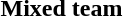<table>
<tr>
<th rowspan=2>Mixed team</th>
<td rowspan=2></td>
<td rowspan=2></td>
<td></td>
</tr>
<tr>
<td></td>
</tr>
</table>
